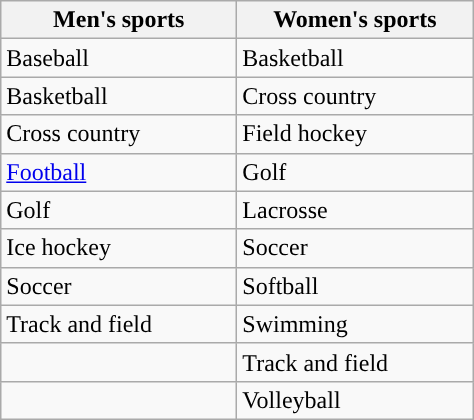<table class="wikitable"; style= "text-align: ">
<tr>
<th width=150px>Men's sports</th>
<th width=150px>Women's sports</th>
</tr>
<tr>
<td>Baseball</td>
<td>Basketball</td>
</tr>
<tr>
<td>Basketball</td>
<td>Cross country</td>
</tr>
<tr>
<td>Cross country</td>
<td>Field hockey</td>
</tr>
<tr>
<td><a href='#'>Football</a></td>
<td>Golf</td>
</tr>
<tr>
<td>Golf</td>
<td>Lacrosse</td>
</tr>
<tr>
<td>Ice hockey</td>
<td>Soccer</td>
</tr>
<tr>
<td>Soccer</td>
<td>Softball</td>
</tr>
<tr>
<td>Track and field</td>
<td>Swimming</td>
</tr>
<tr>
<td></td>
<td>Track and field</td>
</tr>
<tr>
<td></td>
<td>Volleyball</td>
</tr>
</table>
